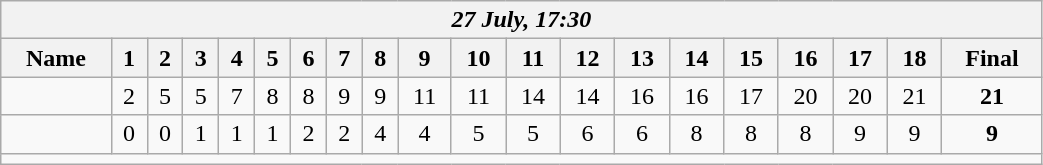<table class=wikitable style="text-align:center; width: 55%">
<tr>
<th colspan=20><em>27 July, 17:30</em></th>
</tr>
<tr>
<th>Name</th>
<th>1</th>
<th>2</th>
<th>3</th>
<th>4</th>
<th>5</th>
<th>6</th>
<th>7</th>
<th>8</th>
<th>9</th>
<th>10</th>
<th>11</th>
<th>12</th>
<th>13</th>
<th>14</th>
<th>15</th>
<th>16</th>
<th>17</th>
<th>18</th>
<th>Final</th>
</tr>
<tr>
<td align=left><strong></strong></td>
<td>2</td>
<td>5</td>
<td>5</td>
<td>7</td>
<td>8</td>
<td>8</td>
<td>9</td>
<td>9</td>
<td>11</td>
<td>11</td>
<td>14</td>
<td>14</td>
<td>16</td>
<td>16</td>
<td>17</td>
<td>20</td>
<td>20</td>
<td>21</td>
<td><strong>21</strong></td>
</tr>
<tr>
<td align=left></td>
<td>0</td>
<td>0</td>
<td>1</td>
<td>1</td>
<td>1</td>
<td>2</td>
<td>2</td>
<td>4</td>
<td>4</td>
<td>5</td>
<td>5</td>
<td>6</td>
<td>6</td>
<td>8</td>
<td>8</td>
<td>8</td>
<td>9</td>
<td>9</td>
<td><strong>9</strong></td>
</tr>
<tr>
<td colspan=20></td>
</tr>
</table>
